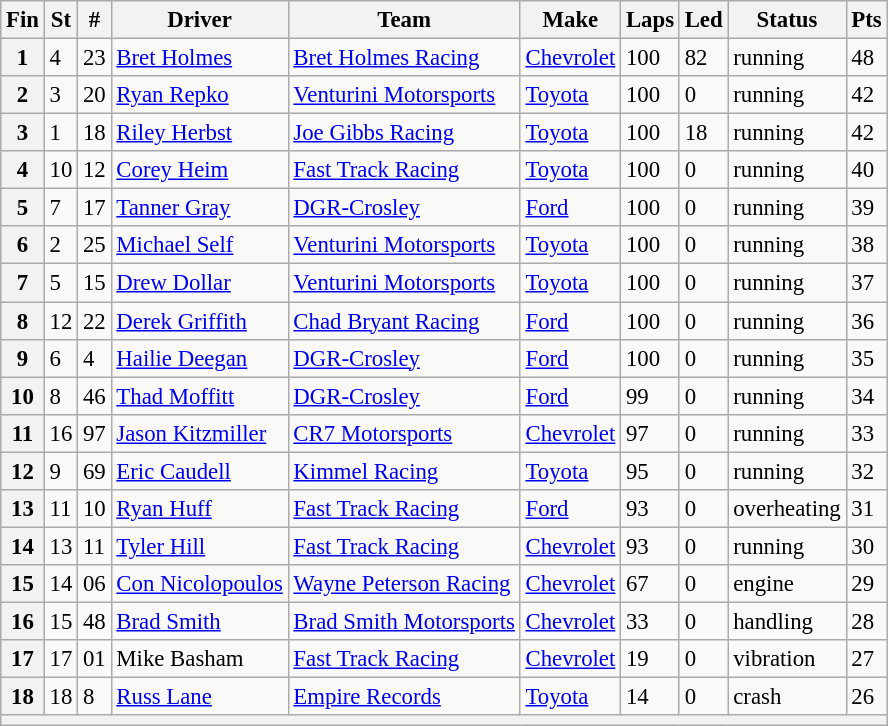<table class="wikitable" style="font-size:95%">
<tr>
<th>Fin</th>
<th>St</th>
<th>#</th>
<th>Driver</th>
<th>Team</th>
<th>Make</th>
<th>Laps</th>
<th>Led</th>
<th>Status</th>
<th>Pts</th>
</tr>
<tr>
<th>1</th>
<td>4</td>
<td>23</td>
<td><a href='#'>Bret Holmes</a></td>
<td><a href='#'>Bret Holmes Racing</a></td>
<td><a href='#'>Chevrolet</a></td>
<td>100</td>
<td>82</td>
<td>running</td>
<td>48</td>
</tr>
<tr>
<th>2</th>
<td>3</td>
<td>20</td>
<td><a href='#'>Ryan Repko</a></td>
<td><a href='#'>Venturini Motorsports</a></td>
<td><a href='#'>Toyota</a></td>
<td>100</td>
<td>0</td>
<td>running</td>
<td>42</td>
</tr>
<tr>
<th>3</th>
<td>1</td>
<td>18</td>
<td><a href='#'>Riley Herbst</a></td>
<td><a href='#'>Joe Gibbs Racing</a></td>
<td><a href='#'>Toyota</a></td>
<td>100</td>
<td>18</td>
<td>running</td>
<td>42</td>
</tr>
<tr>
<th>4</th>
<td>10</td>
<td>12</td>
<td><a href='#'>Corey Heim</a></td>
<td><a href='#'>Fast Track Racing</a></td>
<td><a href='#'>Toyota</a></td>
<td>100</td>
<td>0</td>
<td>running</td>
<td>40</td>
</tr>
<tr>
<th>5</th>
<td>7</td>
<td>17</td>
<td><a href='#'>Tanner Gray</a></td>
<td><a href='#'>DGR-Crosley</a></td>
<td><a href='#'>Ford</a></td>
<td>100</td>
<td>0</td>
<td>running</td>
<td>39</td>
</tr>
<tr>
<th>6</th>
<td>2</td>
<td>25</td>
<td><a href='#'>Michael Self</a></td>
<td><a href='#'>Venturini Motorsports</a></td>
<td><a href='#'>Toyota</a></td>
<td>100</td>
<td>0</td>
<td>running</td>
<td>38</td>
</tr>
<tr>
<th>7</th>
<td>5</td>
<td>15</td>
<td><a href='#'>Drew Dollar</a></td>
<td><a href='#'>Venturini Motorsports</a></td>
<td><a href='#'>Toyota</a></td>
<td>100</td>
<td>0</td>
<td>running</td>
<td>37</td>
</tr>
<tr>
<th>8</th>
<td>12</td>
<td>22</td>
<td><a href='#'>Derek Griffith</a></td>
<td><a href='#'>Chad Bryant Racing</a></td>
<td><a href='#'>Ford</a></td>
<td>100</td>
<td>0</td>
<td>running</td>
<td>36</td>
</tr>
<tr>
<th>9</th>
<td>6</td>
<td>4</td>
<td><a href='#'>Hailie Deegan</a></td>
<td><a href='#'>DGR-Crosley</a></td>
<td><a href='#'>Ford</a></td>
<td>100</td>
<td>0</td>
<td>running</td>
<td>35</td>
</tr>
<tr>
<th>10</th>
<td>8</td>
<td>46</td>
<td><a href='#'>Thad Moffitt</a></td>
<td><a href='#'>DGR-Crosley</a></td>
<td><a href='#'>Ford</a></td>
<td>99</td>
<td>0</td>
<td>running</td>
<td>34</td>
</tr>
<tr>
<th>11</th>
<td>16</td>
<td>97</td>
<td><a href='#'>Jason Kitzmiller</a></td>
<td><a href='#'>CR7 Motorsports</a></td>
<td><a href='#'>Chevrolet</a></td>
<td>97</td>
<td>0</td>
<td>running</td>
<td>33</td>
</tr>
<tr>
<th>12</th>
<td>9</td>
<td>69</td>
<td><a href='#'>Eric Caudell</a></td>
<td><a href='#'>Kimmel Racing</a></td>
<td><a href='#'>Toyota</a></td>
<td>95</td>
<td>0</td>
<td>running</td>
<td>32</td>
</tr>
<tr>
<th>13</th>
<td>11</td>
<td>10</td>
<td><a href='#'>Ryan Huff</a></td>
<td><a href='#'>Fast Track Racing</a></td>
<td><a href='#'>Ford</a></td>
<td>93</td>
<td>0</td>
<td>overheating</td>
<td>31</td>
</tr>
<tr>
<th>14</th>
<td>13</td>
<td>11</td>
<td><a href='#'>Tyler Hill</a></td>
<td><a href='#'>Fast Track Racing</a></td>
<td><a href='#'>Chevrolet</a></td>
<td>93</td>
<td>0</td>
<td>running</td>
<td>30</td>
</tr>
<tr>
<th>15</th>
<td>14</td>
<td>06</td>
<td><a href='#'>Con Nicolopoulos</a></td>
<td><a href='#'>Wayne Peterson Racing</a></td>
<td><a href='#'>Chevrolet</a></td>
<td>67</td>
<td>0</td>
<td>engine</td>
<td>29</td>
</tr>
<tr>
<th>16</th>
<td>15</td>
<td>48</td>
<td><a href='#'>Brad Smith</a></td>
<td><a href='#'>Brad Smith Motorsports</a></td>
<td><a href='#'>Chevrolet</a></td>
<td>33</td>
<td>0</td>
<td>handling</td>
<td>28</td>
</tr>
<tr>
<th>17</th>
<td>17</td>
<td>01</td>
<td>Mike Basham</td>
<td><a href='#'>Fast Track Racing</a></td>
<td><a href='#'>Chevrolet</a></td>
<td>19</td>
<td>0</td>
<td>vibration</td>
<td>27</td>
</tr>
<tr>
<th>18</th>
<td>18</td>
<td>8</td>
<td><a href='#'>Russ Lane</a></td>
<td><a href='#'>Empire Records</a></td>
<td><a href='#'>Toyota</a></td>
<td>14</td>
<td>0</td>
<td>crash</td>
<td>26</td>
</tr>
<tr>
<th colspan="10"></th>
</tr>
</table>
